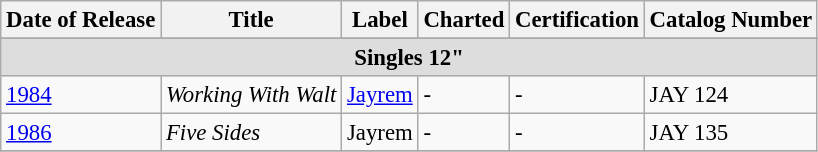<table class="wikitable" style="font-size: 95%;">
<tr>
<th>Date of Release</th>
<th>Title</th>
<th>Label</th>
<th>Charted</th>
<th>Certification</th>
<th>Catalog Number</th>
</tr>
<tr>
</tr>
<tr bgcolor="#DDDDDD">
<td colspan=7 align=center><strong>Singles 12"</strong></td>
</tr>
<tr>
<td><a href='#'>1984</a></td>
<td><em>Working With Walt</em></td>
<td><a href='#'>Jayrem</a></td>
<td>-</td>
<td>-</td>
<td>JAY 124</td>
</tr>
<tr>
<td><a href='#'>1986</a></td>
<td><em>Five Sides</em></td>
<td>Jayrem</td>
<td>-</td>
<td>-</td>
<td>JAY 135</td>
</tr>
<tr>
</tr>
</table>
